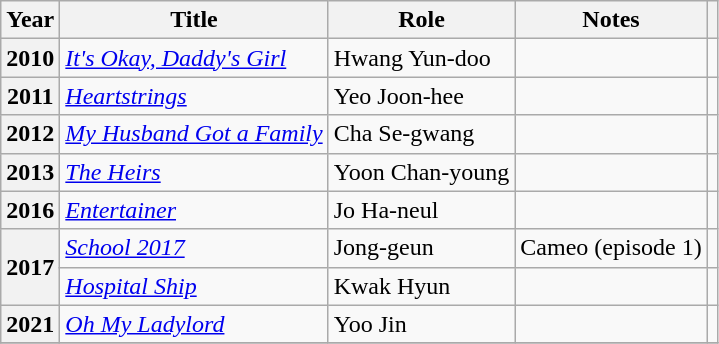<table class="wikitable sortable plainrowheaders">
<tr>
<th>Year</th>
<th>Title</th>
<th>Role</th>
<th>Notes</th>
<th class="unsortable"></th>
</tr>
<tr>
<th scope="row">2010</th>
<td><em><a href='#'>It's Okay, Daddy's Girl</a></em></td>
<td>Hwang Yun-doo</td>
<td></td>
<td></td>
</tr>
<tr>
<th scope="row">2011</th>
<td><em><a href='#'>Heartstrings</a></em></td>
<td>Yeo Joon-hee</td>
<td></td>
<td></td>
</tr>
<tr>
<th scope="row">2012</th>
<td><em><a href='#'>My Husband Got a Family</a></em></td>
<td>Cha Se-gwang</td>
<td></td>
<td></td>
</tr>
<tr>
<th scope="row">2013</th>
<td><em><a href='#'>The Heirs</a></em></td>
<td>Yoon Chan-young</td>
<td></td>
<td></td>
</tr>
<tr>
<th scope="row">2016</th>
<td><a href='#'><em>Entertainer</em></a></td>
<td>Jo Ha-neul</td>
<td></td>
<td></td>
</tr>
<tr>
<th scope="row"  rowspan=2>2017</th>
<td><em><a href='#'>School 2017</a></em></td>
<td>Jong-geun</td>
<td>Cameo (episode 1)</td>
<td></td>
</tr>
<tr>
<td><a href='#'><em>Hospital Ship</em></a></td>
<td>Kwak Hyun</td>
<td></td>
<td></td>
</tr>
<tr>
<th scope="row">2021</th>
<td><em><a href='#'>Oh My Ladylord</a></em></td>
<td>Yoo Jin</td>
<td></td>
<td></td>
</tr>
<tr>
</tr>
</table>
